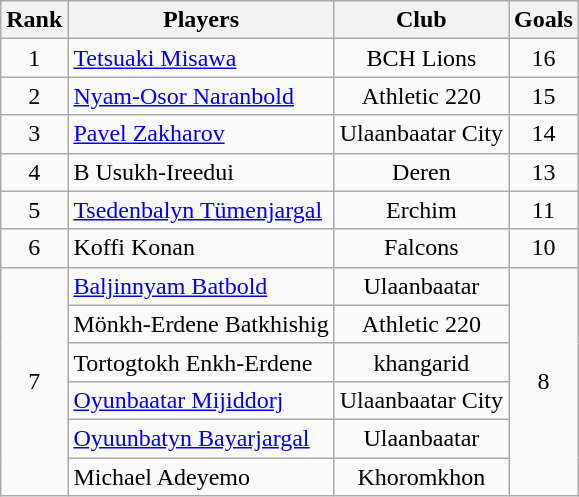<table class="wikitable" style="text-align:center;">
<tr>
<th>Rank</th>
<th>Players</th>
<th>Club</th>
<th>Goals</th>
</tr>
<tr>
<td>1</td>
<td align=left> <a href='#'>Tetsuaki Misawa</a></td>
<td>BCH Lions</td>
<td>16</td>
</tr>
<tr>
<td>2</td>
<td align=left> <a href='#'>Nyam-Osor Naranbold</a></td>
<td>Athletic 220</td>
<td>15</td>
</tr>
<tr>
<td>3</td>
<td align=left> <a href='#'>Pavel Zakharov</a></td>
<td>Ulaanbaatar City</td>
<td>14</td>
</tr>
<tr>
<td>4</td>
<td align=left> B Usukh-Ireedui</td>
<td>Deren</td>
<td>13</td>
</tr>
<tr>
<td>5</td>
<td align=left> <a href='#'>Tsedenbalyn Tümenjargal</a></td>
<td>Erchim</td>
<td>11</td>
</tr>
<tr>
<td>6</td>
<td align=left> Koffi Konan</td>
<td>Falcons</td>
<td>10</td>
</tr>
<tr>
<td rowspan=6>7</td>
<td align=left> <a href='#'>Baljinnyam Batbold</a></td>
<td>Ulaanbaatar</td>
<td rowspan=6>8</td>
</tr>
<tr>
<td align=left> Mönkh-Erdene Batkhishig</td>
<td>Athletic 220</td>
</tr>
<tr>
<td align=left> Tortogtokh Enkh-Erdene</td>
<td>khangarid</td>
</tr>
<tr>
<td align=left> <a href='#'>Oyunbaatar Mijiddorj</a></td>
<td>Ulaanbaatar City</td>
</tr>
<tr>
<td align=left> <a href='#'>Oyuunbatyn Bayarjargal</a></td>
<td>Ulaanbaatar</td>
</tr>
<tr>
<td align=left> Michael Adeyemo</td>
<td>Khoromkhon</td>
</tr>
</table>
